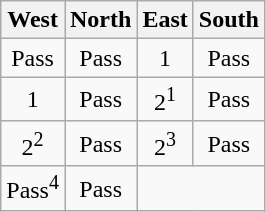<table class="wikitable" style="text-align:center; float:left; margin-top:0.750em; margin-right:1.0em">
<tr>
<th>West</th>
<th>North</th>
<th>East</th>
<th>South</th>
</tr>
<tr align="center">
<td>Pass</td>
<td>Pass</td>
<td>1</td>
<td>Pass</td>
</tr>
<tr align="center">
<td>1</td>
<td>Pass</td>
<td>2<sup>1</sup></td>
<td>Pass</td>
</tr>
<tr align="center">
<td>2<sup>2</sup></td>
<td>Pass</td>
<td>2<sup>3</sup></td>
<td>Pass</td>
</tr>
<tr align="center">
<td>Pass<sup>4</sup></td>
<td>Pass</td>
</tr>
</table>
